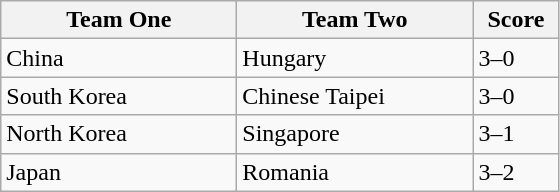<table class="wikitable">
<tr>
<th width=150>Team One</th>
<th width=150>Team Two</th>
<th width=50>Score</th>
</tr>
<tr>
<td>China</td>
<td>Hungary</td>
<td>3–0</td>
</tr>
<tr>
<td>South Korea</td>
<td>Chinese Taipei</td>
<td>3–0</td>
</tr>
<tr>
<td>North Korea</td>
<td>Singapore</td>
<td>3–1</td>
</tr>
<tr>
<td>Japan</td>
<td>Romania</td>
<td>3–2</td>
</tr>
</table>
